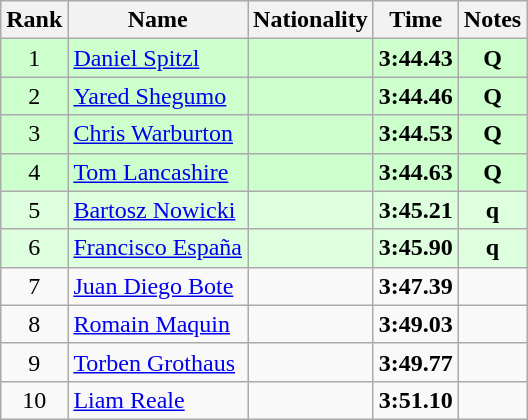<table class="wikitable sortable" style="text-align:center">
<tr>
<th>Rank</th>
<th>Name</th>
<th>Nationality</th>
<th>Time</th>
<th>Notes</th>
</tr>
<tr bgcolor=ccffcc>
<td>1</td>
<td align=left><a href='#'>Daniel Spitzl</a></td>
<td align=left></td>
<td><strong>3:44.43</strong></td>
<td><strong>Q</strong></td>
</tr>
<tr bgcolor=ccffcc>
<td>2</td>
<td align=left><a href='#'>Yared Shegumo</a></td>
<td align=left></td>
<td><strong>3:44.46</strong></td>
<td><strong>Q</strong></td>
</tr>
<tr bgcolor=ccffcc>
<td>3</td>
<td align=left><a href='#'>Chris Warburton</a></td>
<td align=left></td>
<td><strong>3:44.53</strong></td>
<td><strong>Q</strong></td>
</tr>
<tr bgcolor=ccffcc>
<td>4</td>
<td align=left><a href='#'>Tom Lancashire</a></td>
<td align=left></td>
<td><strong>3:44.63</strong></td>
<td><strong>Q</strong></td>
</tr>
<tr bgcolor=ddffdd>
<td>5</td>
<td align=left><a href='#'>Bartosz Nowicki</a></td>
<td align=left></td>
<td><strong>3:45.21</strong></td>
<td><strong>q</strong></td>
</tr>
<tr bgcolor=ddffdd>
<td>6</td>
<td align=left><a href='#'>Francisco España</a></td>
<td align=left></td>
<td><strong>3:45.90</strong></td>
<td><strong>q</strong></td>
</tr>
<tr>
<td>7</td>
<td align=left><a href='#'>Juan Diego Bote</a></td>
<td align=left></td>
<td><strong>3:47.39</strong></td>
<td></td>
</tr>
<tr>
<td>8</td>
<td align=left><a href='#'>Romain Maquin</a></td>
<td align=left></td>
<td><strong>3:49.03</strong></td>
<td></td>
</tr>
<tr>
<td>9</td>
<td align=left><a href='#'>Torben Grothaus</a></td>
<td align=left></td>
<td><strong>3:49.77</strong></td>
<td></td>
</tr>
<tr>
<td>10</td>
<td align=left><a href='#'>Liam Reale</a></td>
<td align=left></td>
<td><strong>3:51.10</strong></td>
<td></td>
</tr>
</table>
